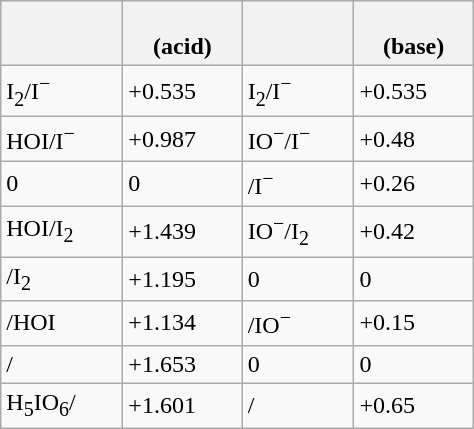<table class="wikitable" style="float:right; width:25%;">
<tr>
<th></th>
<th><br>(acid)</th>
<th></th>
<th><br>(base)</th>
</tr>
<tr>
<td>I<sub>2</sub>/I<sup>−</sup></td>
<td>+0.535</td>
<td>I<sub>2</sub>/I<sup>−</sup></td>
<td>+0.535</td>
</tr>
<tr>
<td>HOI/I<sup>−</sup></td>
<td>+0.987</td>
<td>IO<sup>−</sup>/I<sup>−</sup></td>
<td>+0.48</td>
</tr>
<tr>
<td>0</td>
<td>0</td>
<td>/I<sup>−</sup></td>
<td>+0.26</td>
</tr>
<tr>
<td>HOI/I<sub>2</sub></td>
<td>+1.439</td>
<td>IO<sup>−</sup>/I<sub>2</sub></td>
<td>+0.42</td>
</tr>
<tr>
<td>/I<sub>2</sub></td>
<td>+1.195</td>
<td>0</td>
<td>0</td>
</tr>
<tr>
<td>/HOI</td>
<td>+1.134</td>
<td>/IO<sup>−</sup></td>
<td>+0.15</td>
</tr>
<tr>
<td>/</td>
<td>+1.653</td>
<td>0</td>
<td>0</td>
</tr>
<tr>
<td>H<sub>5</sub>IO<sub>6</sub>/</td>
<td>+1.601</td>
<td>/</td>
<td>+0.65</td>
</tr>
</table>
